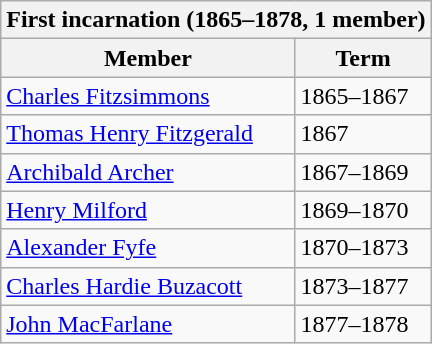<table class="wikitable">
<tr>
<th colspan="2">First incarnation (1865–1878, 1 member)</th>
</tr>
<tr>
<th>Member</th>
<th>Term</th>
</tr>
<tr>
<td><a href='#'>Charles Fitzsimmons</a></td>
<td>1865–1867</td>
</tr>
<tr>
<td><a href='#'>Thomas Henry Fitzgerald</a></td>
<td>1867</td>
</tr>
<tr>
<td><a href='#'>Archibald Archer</a></td>
<td>1867–1869</td>
</tr>
<tr>
<td><a href='#'>Henry Milford</a></td>
<td>1869–1870</td>
</tr>
<tr>
<td><a href='#'>Alexander Fyfe</a></td>
<td>1870–1873</td>
</tr>
<tr>
<td><a href='#'>Charles Hardie Buzacott</a></td>
<td>1873–1877</td>
</tr>
<tr>
<td><a href='#'>John MacFarlane</a></td>
<td>1877–1878</td>
</tr>
</table>
